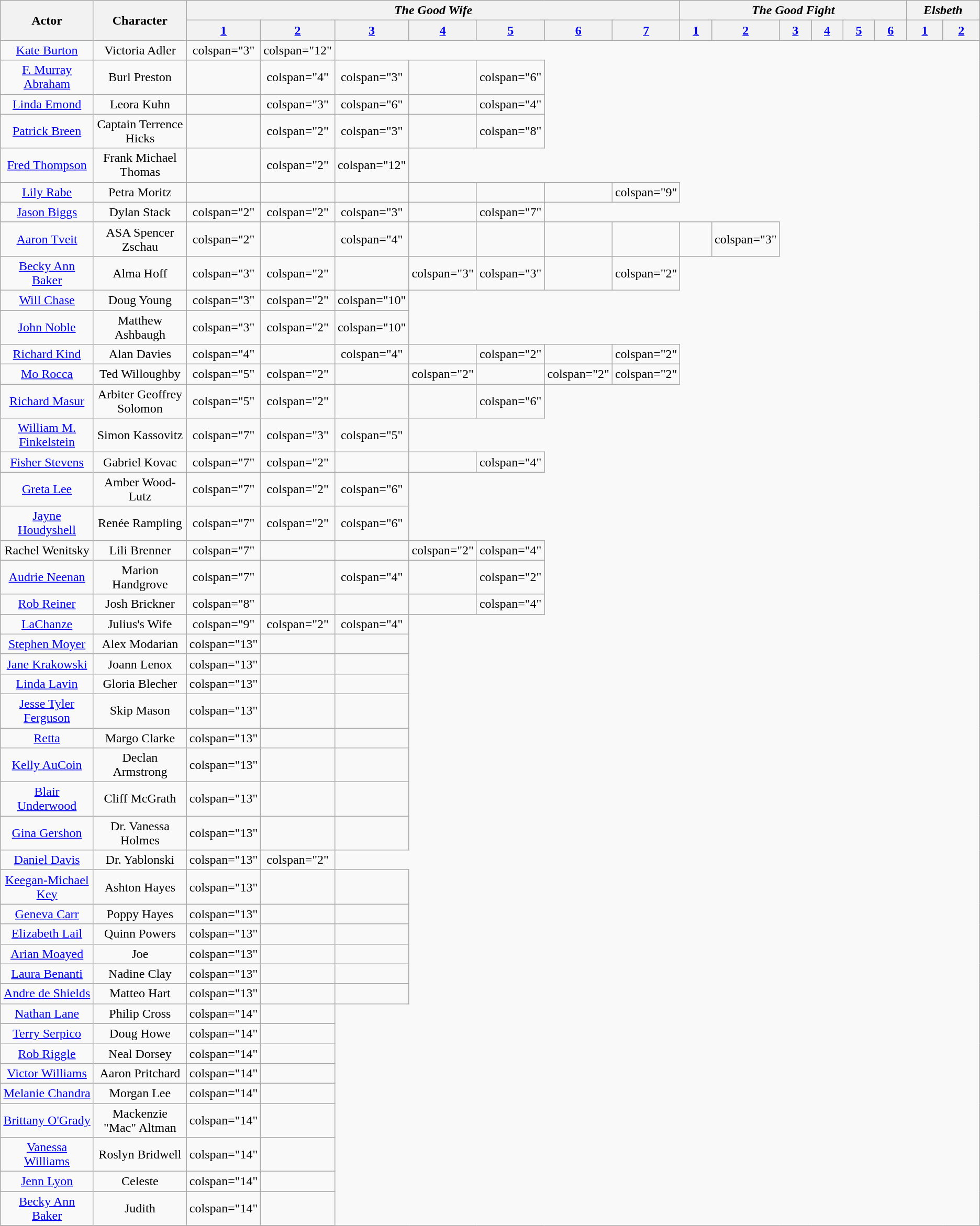<table class="wikitable plainrowheaders" style="text-align:center">
<tr>
<th rowspan="2" style="width:12%;" scope="col">Actor</th>
<th rowspan="2" style="width:12%;" scope="col">Character</th>
<th colspan="7"><em>The Good Wife</em></th>
<th colspan="6"><em>The Good Fight</em></th>
<th colspan="2"><em>Elsbeth</em></th>
</tr>
<tr>
<th style="width:5%;" scope="col"><a href='#'>1</a></th>
<th style="width:5%;" scope="col"><a href='#'>2</a></th>
<th style="width:5%;" scope="col"><a href='#'>3</a></th>
<th style="width:5%;" scope="col"><a href='#'>4</a></th>
<th style="width:5%;" scope="col"><a href='#'>5</a></th>
<th style="width:5%;" scope="col"><a href='#'>6</a></th>
<th style="width:5%;" scope="col"><a href='#'>7</a></th>
<th style="width:5%;" scope="col"><a href='#'>1</a></th>
<th style="width:5%;" scope="col"><a href='#'>2</a></th>
<th style="width:5%;" scope="col"><a href='#'>3</a></th>
<th style="width:5%;" scope="col"><a href='#'>4</a></th>
<th style="width:5%;" scope="col"><a href='#'>5</a></th>
<th style="width:5%;" scope="col"><a href='#'>6</a></th>
<th style="width:5%;" scope="col"><a href='#'>1</a></th>
<th style="width:5%;" scope="col"><a href='#'>2</a></th>
</tr>
<tr>
<td><a href='#'>Kate Burton</a></td>
<td>Victoria Adler</td>
<td>colspan="3" </td>
<td>colspan="12" </td>
</tr>
<tr>
<td><a href='#'>F. Murray Abraham</a></td>
<td>Burl Preston</td>
<td></td>
<td>colspan="4" </td>
<td>colspan="3" </td>
<td></td>
<td>colspan="6" </td>
</tr>
<tr>
<td><a href='#'>Linda Emond</a></td>
<td>Leora Kuhn</td>
<td></td>
<td>colspan="3" </td>
<td>colspan="6" </td>
<td></td>
<td>colspan="4" </td>
</tr>
<tr>
<td><a href='#'>Patrick Breen</a></td>
<td>Captain Terrence Hicks</td>
<td></td>
<td>colspan="2" </td>
<td>colspan="3" </td>
<td></td>
<td>colspan="8" </td>
</tr>
<tr>
<td><a href='#'>Fred Thompson</a></td>
<td>Frank Michael Thomas</td>
<td></td>
<td>colspan="2" </td>
<td>colspan="12" </td>
</tr>
<tr>
<td><a href='#'>Lily Rabe</a></td>
<td>Petra Moritz</td>
<td></td>
<td></td>
<td></td>
<td></td>
<td></td>
<td></td>
<td>colspan="9" </td>
</tr>
<tr>
<td><a href='#'>Jason Biggs</a></td>
<td>Dylan Stack</td>
<td>colspan="2" </td>
<td>colspan="2" </td>
<td>colspan="3" </td>
<td></td>
<td>colspan="7" </td>
</tr>
<tr>
<td><a href='#'>Aaron Tveit</a></td>
<td>ASA Spencer Zschau</td>
<td>colspan="2" </td>
<td></td>
<td>colspan="4" </td>
<td></td>
<td></td>
<td></td>
<td></td>
<td></td>
<td>colspan="3" </td>
</tr>
<tr>
<td><a href='#'>Becky Ann Baker</a></td>
<td>Alma Hoff</td>
<td>colspan="3" </td>
<td>colspan="2" </td>
<td></td>
<td>colspan="3" </td>
<td>colspan="3" </td>
<td></td>
<td>colspan="2" </td>
</tr>
<tr>
<td><a href='#'>Will Chase</a></td>
<td>Doug Young</td>
<td>colspan="3" </td>
<td>colspan="2" </td>
<td>colspan="10" </td>
</tr>
<tr>
<td><a href='#'>John Noble</a></td>
<td>Matthew Ashbaugh</td>
<td>colspan="3" </td>
<td>colspan="2" </td>
<td>colspan="10" </td>
</tr>
<tr>
<td><a href='#'>Richard Kind</a></td>
<td>Alan Davies</td>
<td>colspan="4" </td>
<td></td>
<td>colspan="4" </td>
<td></td>
<td>colspan="2" </td>
<td></td>
<td>colspan="2" </td>
</tr>
<tr>
<td><a href='#'>Mo Rocca</a></td>
<td>Ted Willoughby</td>
<td>colspan="5" </td>
<td>colspan="2" </td>
<td></td>
<td>colspan="2" </td>
<td></td>
<td>colspan="2" </td>
<td>colspan="2" </td>
</tr>
<tr>
<td><a href='#'>Richard Masur</a></td>
<td>Arbiter Geoffrey Solomon</td>
<td>colspan="5" </td>
<td>colspan="2" </td>
<td></td>
<td></td>
<td>colspan="6" </td>
</tr>
<tr>
<td><a href='#'>William M. Finkelstein</a></td>
<td>Simon Kassovitz</td>
<td>colspan="7" </td>
<td>colspan="3" </td>
<td>colspan="5" </td>
</tr>
<tr>
<td><a href='#'>Fisher Stevens</a></td>
<td>Gabriel Kovac</td>
<td>colspan="7" </td>
<td>colspan="2" </td>
<td></td>
<td></td>
<td>colspan="4" </td>
</tr>
<tr>
<td><a href='#'>Greta Lee</a></td>
<td>Amber Wood-Lutz</td>
<td>colspan="7" </td>
<td>colspan="2" </td>
<td>colspan="6" </td>
</tr>
<tr>
<td><a href='#'>Jayne Houdyshell</a></td>
<td>Renée Rampling</td>
<td>colspan="7" </td>
<td>colspan="2" </td>
<td>colspan="6" </td>
</tr>
<tr>
<td>Rachel Wenitsky</td>
<td>Lili Brenner</td>
<td>colspan="7" </td>
<td></td>
<td></td>
<td>colspan="2" </td>
<td>colspan="4" </td>
</tr>
<tr>
<td><a href='#'>Audrie Neenan</a></td>
<td>Marion Handgrove</td>
<td>colspan="7" </td>
<td></td>
<td>colspan="4" </td>
<td></td>
<td>colspan="2" </td>
</tr>
<tr>
<td><a href='#'>Rob Reiner</a></td>
<td>Josh Brickner</td>
<td>colspan="8" </td>
<td></td>
<td></td>
<td></td>
<td>colspan="4" </td>
</tr>
<tr>
<td><a href='#'>LaChanze</a></td>
<td>Julius's Wife</td>
<td>colspan="9" </td>
<td>colspan="2" </td>
<td>colspan="4" </td>
</tr>
<tr>
<td><a href='#'>Stephen Moyer</a></td>
<td>Alex Modarian</td>
<td>colspan="13" </td>
<td></td>
<td></td>
</tr>
<tr>
<td><a href='#'>Jane Krakowski</a></td>
<td>Joann Lenox</td>
<td>colspan="13" </td>
<td></td>
<td></td>
</tr>
<tr>
<td><a href='#'>Linda Lavin</a></td>
<td>Gloria Blecher</td>
<td>colspan="13" </td>
<td></td>
<td></td>
</tr>
<tr>
<td><a href='#'>Jesse Tyler Ferguson</a></td>
<td>Skip Mason</td>
<td>colspan="13" </td>
<td></td>
<td></td>
</tr>
<tr>
<td><a href='#'>Retta</a></td>
<td>Margo Clarke</td>
<td>colspan="13" </td>
<td></td>
<td></td>
</tr>
<tr>
<td><a href='#'>Kelly AuCoin</a></td>
<td>Declan Armstrong</td>
<td>colspan="13" </td>
<td></td>
<td></td>
</tr>
<tr>
<td><a href='#'>Blair Underwood</a></td>
<td>Cliff McGrath</td>
<td>colspan="13" </td>
<td></td>
<td></td>
</tr>
<tr>
<td><a href='#'>Gina Gershon</a></td>
<td>Dr. Vanessa Holmes</td>
<td>colspan="13" </td>
<td></td>
<td></td>
</tr>
<tr>
<td><a href='#'>Daniel Davis</a></td>
<td>Dr. Yablonski</td>
<td>colspan="13" </td>
<td>colspan="2" </td>
</tr>
<tr>
<td><a href='#'>Keegan-Michael Key</a></td>
<td>Ashton Hayes</td>
<td>colspan="13" </td>
<td></td>
<td></td>
</tr>
<tr>
<td><a href='#'>Geneva Carr</a></td>
<td>Poppy Hayes</td>
<td>colspan="13" </td>
<td></td>
<td></td>
</tr>
<tr>
<td><a href='#'>Elizabeth Lail</a></td>
<td>Quinn Powers</td>
<td>colspan="13" </td>
<td></td>
<td></td>
</tr>
<tr>
<td><a href='#'>Arian Moayed</a></td>
<td>Joe</td>
<td>colspan="13" </td>
<td></td>
<td></td>
</tr>
<tr>
<td><a href='#'>Laura Benanti</a></td>
<td>Nadine Clay</td>
<td>colspan="13" </td>
<td></td>
<td></td>
</tr>
<tr>
<td><a href='#'>Andre de Shields</a></td>
<td>Matteo Hart</td>
<td>colspan="13" </td>
<td></td>
<td></td>
</tr>
<tr>
<td><a href='#'>Nathan Lane</a></td>
<td>Philip Cross</td>
<td>colspan="14" </td>
<td></td>
</tr>
<tr>
<td><a href='#'>Terry Serpico</a></td>
<td>Doug Howe</td>
<td>colspan="14" </td>
<td></td>
</tr>
<tr>
<td><a href='#'>Rob Riggle</a></td>
<td>Neal Dorsey</td>
<td>colspan="14" </td>
<td></td>
</tr>
<tr>
<td><a href='#'>Victor Williams</a></td>
<td>Aaron Pritchard</td>
<td>colspan="14" </td>
<td></td>
</tr>
<tr>
<td><a href='#'>Melanie Chandra</a></td>
<td>Morgan Lee</td>
<td>colspan="14" </td>
<td></td>
</tr>
<tr>
<td><a href='#'>Brittany O'Grady</a></td>
<td>Mackenzie "Mac" Altman</td>
<td>colspan="14" </td>
<td></td>
</tr>
<tr>
<td><a href='#'>Vanessa Williams</a></td>
<td>Roslyn Bridwell</td>
<td>colspan="14" </td>
<td></td>
</tr>
<tr>
<td><a href='#'>Jenn Lyon</a></td>
<td>Celeste</td>
<td>colspan="14" </td>
<td></td>
</tr>
<tr>
<td><a href='#'>Becky Ann Baker</a></td>
<td>Judith</td>
<td>colspan="14" </td>
<td></td>
</tr>
<tr>
</tr>
</table>
